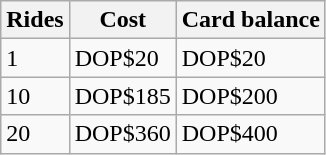<table class="wikitable">
<tr>
<th>Rides</th>
<th>Cost</th>
<th>Card balance</th>
</tr>
<tr>
<td>1</td>
<td>DOP$20</td>
<td>DOP$20</td>
</tr>
<tr>
<td>10</td>
<td>DOP$185</td>
<td>DOP$200</td>
</tr>
<tr>
<td>20</td>
<td>DOP$360</td>
<td>DOP$400</td>
</tr>
</table>
